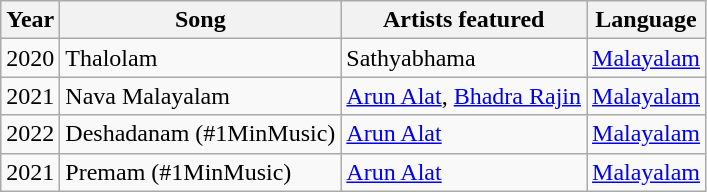<table class="wikitable sortable">
<tr>
<th>Year</th>
<th>Song</th>
<th>Artists featured</th>
<th>Language</th>
</tr>
<tr>
<td>2020</td>
<td>Thalolam</td>
<td>Sathyabhama</td>
<td><a href='#'>Malayalam</a></td>
</tr>
<tr>
<td>2021</td>
<td>Nava Malayalam</td>
<td><a href='#'>Arun Alat</a>, <a href='#'>Bhadra Rajin</a></td>
<td><a href='#'>Malayalam</a></td>
</tr>
<tr>
<td>2022</td>
<td>Deshadanam (#1MinMusic)</td>
<td><a href='#'>Arun Alat</a></td>
<td><a href='#'>Malayalam</a></td>
</tr>
<tr>
<td>2021</td>
<td>Premam (#1MinMusic)</td>
<td><a href='#'>Arun Alat</a></td>
<td><a href='#'>Malayalam</a></td>
</tr>
</table>
